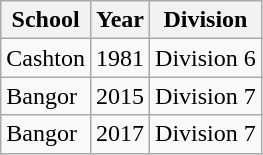<table class="wikitable">
<tr>
<th>School</th>
<th>Year</th>
<th>Division</th>
</tr>
<tr>
<td>Cashton</td>
<td>1981</td>
<td>Division 6</td>
</tr>
<tr>
<td>Bangor</td>
<td>2015</td>
<td>Division 7</td>
</tr>
<tr>
<td>Bangor</td>
<td>2017</td>
<td>Division 7</td>
</tr>
</table>
